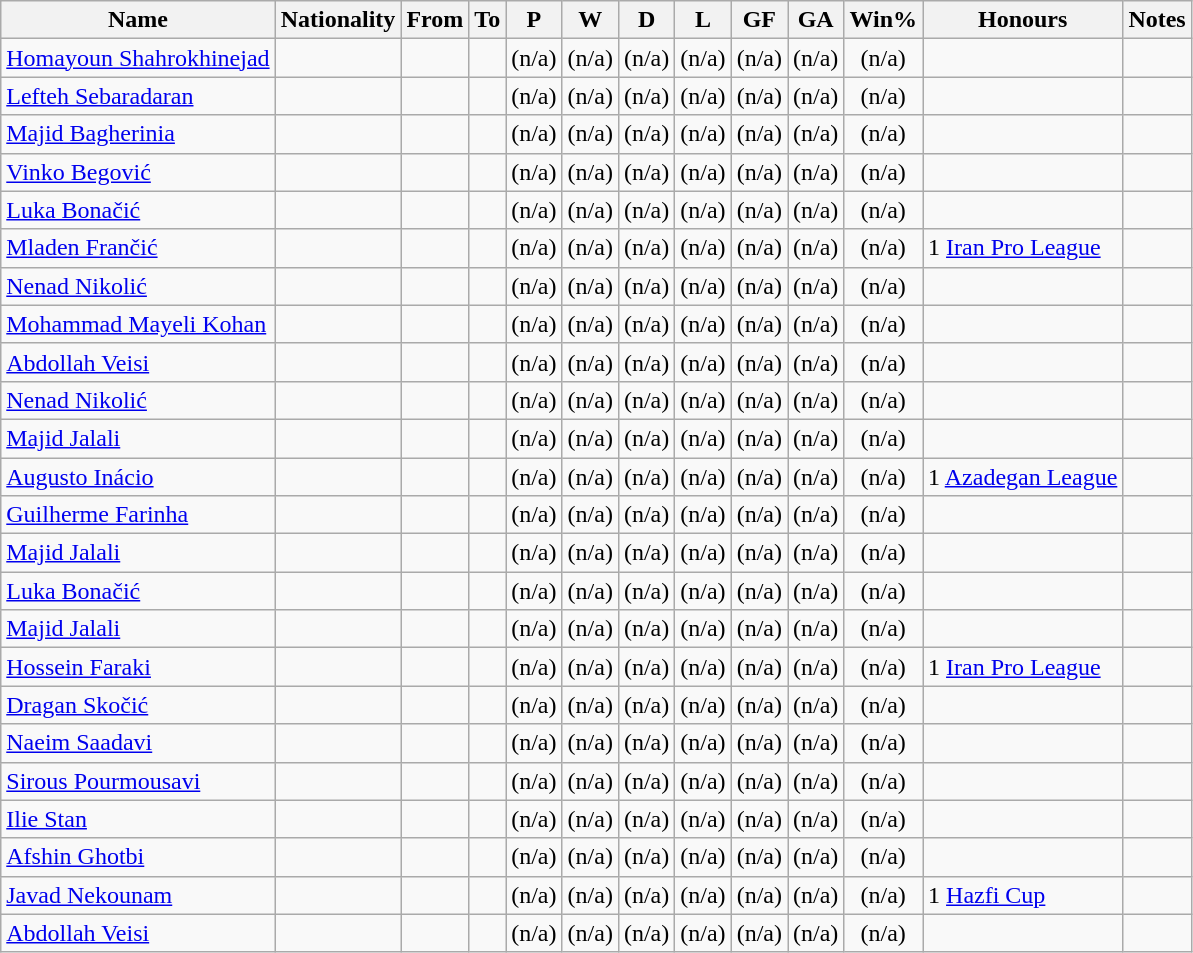<table class="wikitable sortable">
<tr>
<th>Name</th>
<th>Nationality</th>
<th>From</th>
<th class="unsortable">To</th>
<th>P</th>
<th>W</th>
<th>D</th>
<th>L</th>
<th>GF</th>
<th>GA</th>
<th>Win%</th>
<th class="unsortable">Honours</th>
<th class="unsortable">Notes</th>
</tr>
<tr>
<td align=left><a href='#'>Homayoun Shahrokhinejad</a></td>
<td></td>
<td align=left></td>
<td align=left></td>
<td align=center>(n/a)</td>
<td align=center>(n/a)</td>
<td align=center>(n/a)</td>
<td align=center>(n/a)</td>
<td align=center>(n/a)</td>
<td align=center>(n/a)</td>
<td align=center>(n/a)</td>
<td align=left></td>
<td></td>
</tr>
<tr>
<td align=left><a href='#'>Lefteh Sebaradaran</a></td>
<td></td>
<td align=left></td>
<td align=left></td>
<td align=center>(n/a)</td>
<td align=center>(n/a)</td>
<td align=center>(n/a)</td>
<td align=center>(n/a)</td>
<td align=center>(n/a)</td>
<td align=center>(n/a)</td>
<td align=center>(n/a)</td>
<td align=left></td>
<td></td>
</tr>
<tr>
<td align=left><a href='#'>Majid Bagherinia</a></td>
<td></td>
<td align=left></td>
<td align=left></td>
<td align=center>(n/a)</td>
<td align=center>(n/a)</td>
<td align=center>(n/a)</td>
<td align=center>(n/a)</td>
<td align=center>(n/a)</td>
<td align=center>(n/a)</td>
<td align=center>(n/a)</td>
<td align=left></td>
<td></td>
</tr>
<tr>
<td align=left><a href='#'>Vinko Begović</a></td>
<td></td>
<td align=left></td>
<td align=left></td>
<td align=center>(n/a)</td>
<td align=center>(n/a)</td>
<td align=center>(n/a)</td>
<td align=center>(n/a)</td>
<td align=center>(n/a)</td>
<td align=center>(n/a)</td>
<td align=center>(n/a)</td>
<td align=left></td>
<td></td>
</tr>
<tr>
<td align=left><a href='#'>Luka Bonačić</a></td>
<td></td>
<td align=left></td>
<td align=left></td>
<td align=center>(n/a)</td>
<td align=center>(n/a)</td>
<td align=center>(n/a)</td>
<td align=center>(n/a)</td>
<td align=center>(n/a)</td>
<td align=center>(n/a)</td>
<td align=center>(n/a)</td>
<td align=left></td>
<td></td>
</tr>
<tr>
<td align=left><a href='#'>Mladen Frančić</a></td>
<td></td>
<td align=left></td>
<td align=left></td>
<td align=center>(n/a)</td>
<td align=center>(n/a)</td>
<td align=center>(n/a)</td>
<td align=center>(n/a)</td>
<td align=center>(n/a)</td>
<td align=center>(n/a)</td>
<td align=center>(n/a)</td>
<td align=left>1 <a href='#'>Iran Pro League</a></td>
<td></td>
</tr>
<tr>
<td align=left><a href='#'>Nenad Nikolić</a></td>
<td></td>
<td align=left></td>
<td align=left></td>
<td align=center>(n/a)</td>
<td align=center>(n/a)</td>
<td align=center>(n/a)</td>
<td align=center>(n/a)</td>
<td align=center>(n/a)</td>
<td align=center>(n/a)</td>
<td align=center>(n/a)</td>
<td align=left></td>
<td></td>
</tr>
<tr>
<td align=left><a href='#'>Mohammad Mayeli Kohan</a></td>
<td></td>
<td align=left></td>
<td align=left></td>
<td align=center>(n/a)</td>
<td align=center>(n/a)</td>
<td align=center>(n/a)</td>
<td align=center>(n/a)</td>
<td align=center>(n/a)</td>
<td align=center>(n/a)</td>
<td align=center>(n/a)</td>
<td align=left></td>
<td></td>
</tr>
<tr>
<td align=left><a href='#'>Abdollah Veisi</a></td>
<td></td>
<td align=left></td>
<td align=left></td>
<td align=center>(n/a)</td>
<td align=center>(n/a)</td>
<td align=center>(n/a)</td>
<td align=center>(n/a)</td>
<td align=center>(n/a)</td>
<td align=center>(n/a)</td>
<td align=center>(n/a)</td>
<td align=left></td>
<td></td>
</tr>
<tr>
<td align=left><a href='#'>Nenad Nikolić</a></td>
<td></td>
<td align=left></td>
<td align=left></td>
<td align=center>(n/a)</td>
<td align=center>(n/a)</td>
<td align=center>(n/a)</td>
<td align=center>(n/a)</td>
<td align=center>(n/a)</td>
<td align=center>(n/a)</td>
<td align=center>(n/a)</td>
<td align=left></td>
</tr>
<tr>
<td align=left><a href='#'>Majid Jalali</a></td>
<td></td>
<td align=left></td>
<td align=left></td>
<td align=center>(n/a)</td>
<td align=center>(n/a)</td>
<td align=center>(n/a)</td>
<td align=center>(n/a)</td>
<td align=center>(n/a)</td>
<td align=center>(n/a)</td>
<td align=center>(n/a)</td>
<td align=left></td>
<td></td>
</tr>
<tr>
<td align=left><a href='#'>Augusto Inácio</a></td>
<td></td>
<td align=left></td>
<td align=left></td>
<td align=center>(n/a)</td>
<td align=center>(n/a)</td>
<td align=center>(n/a)</td>
<td align=center>(n/a)</td>
<td align=center>(n/a)</td>
<td align=center>(n/a)</td>
<td align=center>(n/a)</td>
<td align=left>1 <a href='#'>Azadegan League</a></td>
<td></td>
</tr>
<tr>
<td align=left><a href='#'>Guilherme Farinha</a></td>
<td></td>
<td align=left></td>
<td align=left></td>
<td align=center>(n/a)</td>
<td align=center>(n/a)</td>
<td align=center>(n/a)</td>
<td align=center>(n/a)</td>
<td align=center>(n/a)</td>
<td align=center>(n/a)</td>
<td align=center>(n/a)</td>
<td align=left></td>
<td></td>
</tr>
<tr>
<td align=left><a href='#'>Majid Jalali</a></td>
<td></td>
<td align=left></td>
<td align=left></td>
<td align=center>(n/a)</td>
<td align=center>(n/a)</td>
<td align=center>(n/a)</td>
<td align=center>(n/a)</td>
<td align=center>(n/a)</td>
<td align=center>(n/a)</td>
<td align=center>(n/a)</td>
<td align=left></td>
<td></td>
</tr>
<tr>
<td align=left><a href='#'>Luka Bonačić</a></td>
<td></td>
<td align=left></td>
<td align=left></td>
<td align=center>(n/a)</td>
<td align=center>(n/a)</td>
<td align=center>(n/a)</td>
<td align=center>(n/a)</td>
<td align=center>(n/a)</td>
<td align=center>(n/a)</td>
<td align=center>(n/a)</td>
<td align=left></td>
<td></td>
</tr>
<tr>
<td align=left><a href='#'>Majid Jalali</a></td>
<td></td>
<td align=left></td>
<td align=left></td>
<td align=center>(n/a)</td>
<td align=center>(n/a)</td>
<td align=center>(n/a)</td>
<td align=center>(n/a)</td>
<td align=center>(n/a)</td>
<td align=center>(n/a)</td>
<td align=center>(n/a)</td>
<td align=left></td>
<td></td>
</tr>
<tr>
<td align=left><a href='#'>Hossein Faraki</a></td>
<td></td>
<td align=left></td>
<td align=left></td>
<td align=center>(n/a)</td>
<td align=center>(n/a)</td>
<td align=center>(n/a)</td>
<td align=center>(n/a)</td>
<td align=center>(n/a)</td>
<td align=center>(n/a)</td>
<td align=center>(n/a)</td>
<td align=left>1 <a href='#'>Iran Pro League</a></td>
<td></td>
</tr>
<tr>
<td align=left><a href='#'>Dragan Skočić</a></td>
<td></td>
<td align=left></td>
<td align=left></td>
<td align=center>(n/a)</td>
<td align=center>(n/a)</td>
<td align=center>(n/a)</td>
<td align=center>(n/a)</td>
<td align=center>(n/a)</td>
<td align=center>(n/a)</td>
<td align=center>(n/a)</td>
<td align=left></td>
<td></td>
</tr>
<tr>
<td align=left><a href='#'>Naeim Saadavi</a></td>
<td></td>
<td align=left></td>
<td align=left></td>
<td align=center>(n/a)</td>
<td align=center>(n/a)</td>
<td align=center>(n/a)</td>
<td align=center>(n/a)</td>
<td align=center>(n/a)</td>
<td align=center>(n/a)</td>
<td align=center>(n/a)</td>
<td align=left></td>
<td></td>
</tr>
<tr>
<td align=left><a href='#'>Sirous Pourmousavi</a></td>
<td></td>
<td align=left></td>
<td align=left></td>
<td align=center>(n/a)</td>
<td align=center>(n/a)</td>
<td align=center>(n/a)</td>
<td align=center>(n/a)</td>
<td align=center>(n/a)</td>
<td align=center>(n/a)</td>
<td align=center>(n/a)</td>
<td align=left></td>
<td></td>
</tr>
<tr>
<td align=left><a href='#'>Ilie Stan</a></td>
<td></td>
<td align=left></td>
<td align=left></td>
<td align=center>(n/a)</td>
<td align=center>(n/a)</td>
<td align=center>(n/a)</td>
<td align=center>(n/a)</td>
<td align=center>(n/a)</td>
<td align=center>(n/a)</td>
<td align=center>(n/a)</td>
<td align=left></td>
<td></td>
</tr>
<tr>
<td align=left><a href='#'>Afshin Ghotbi</a></td>
<td></td>
<td align=left></td>
<td align=left></td>
<td align=center>(n/a)</td>
<td align=center>(n/a)</td>
<td align=center>(n/a)</td>
<td align=center>(n/a)</td>
<td align=center>(n/a)</td>
<td align=center>(n/a)</td>
<td align=center>(n/a)</td>
<td align=left></td>
<td></td>
</tr>
<tr>
<td align=left><a href='#'>Javad Nekounam</a></td>
<td></td>
<td align=left></td>
<td align=left></td>
<td align=center>(n/a)</td>
<td align=center>(n/a)</td>
<td align=center>(n/a)</td>
<td align=center>(n/a)</td>
<td align=center>(n/a)</td>
<td align=center>(n/a)</td>
<td align=center>(n/a)</td>
<td align=left>1 <a href='#'>Hazfi Cup</a></td>
<td></td>
</tr>
<tr>
<td align=left><a href='#'>Abdollah Veisi</a></td>
<td></td>
<td align=left></td>
<td align=left></td>
<td align=center>(n/a)</td>
<td align=center>(n/a)</td>
<td align=center>(n/a)</td>
<td align=center>(n/a)</td>
<td align=center>(n/a)</td>
<td align=center>(n/a)</td>
<td align=center>(n/a)</td>
<td align=left></td>
<td></td>
</tr>
</table>
